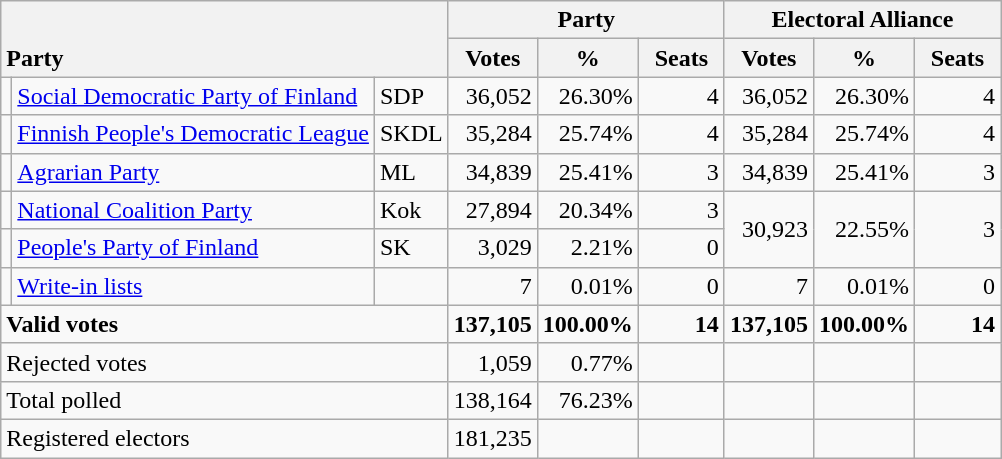<table class="wikitable" border="1" style="text-align:right;">
<tr>
<th style="text-align:left;" valign=bottom rowspan=2 colspan=3>Party</th>
<th colspan=3>Party</th>
<th colspan=3>Electoral Alliance</th>
</tr>
<tr>
<th align=center valign=bottom width="50">Votes</th>
<th align=center valign=bottom width="50">%</th>
<th align=center valign=bottom width="50">Seats</th>
<th align=center valign=bottom width="50">Votes</th>
<th align=center valign=bottom width="50">%</th>
<th align=center valign=bottom width="50">Seats</th>
</tr>
<tr>
<td></td>
<td align=left style="white-space: nowrap;"><a href='#'>Social Democratic Party of Finland</a></td>
<td align=left>SDP</td>
<td>36,052</td>
<td>26.30%</td>
<td>4</td>
<td>36,052</td>
<td>26.30%</td>
<td>4</td>
</tr>
<tr>
<td></td>
<td align=left><a href='#'>Finnish People's Democratic League</a></td>
<td align=left>SKDL</td>
<td>35,284</td>
<td>25.74%</td>
<td>4</td>
<td>35,284</td>
<td>25.74%</td>
<td>4</td>
</tr>
<tr>
<td></td>
<td align=left><a href='#'>Agrarian Party</a></td>
<td align=left>ML</td>
<td>34,839</td>
<td>25.41%</td>
<td>3</td>
<td>34,839</td>
<td>25.41%</td>
<td>3</td>
</tr>
<tr>
<td></td>
<td align=left><a href='#'>National Coalition Party</a></td>
<td align=left>Kok</td>
<td>27,894</td>
<td>20.34%</td>
<td>3</td>
<td rowspan=2>30,923</td>
<td rowspan=2>22.55%</td>
<td rowspan=2>3</td>
</tr>
<tr>
<td></td>
<td align=left><a href='#'>People's Party of Finland</a></td>
<td align=left>SK</td>
<td>3,029</td>
<td>2.21%</td>
<td>0</td>
</tr>
<tr>
<td></td>
<td align=left><a href='#'>Write-in lists</a></td>
<td align=left></td>
<td>7</td>
<td>0.01%</td>
<td>0</td>
<td>7</td>
<td>0.01%</td>
<td>0</td>
</tr>
<tr style="font-weight:bold">
<td align=left colspan=3>Valid votes</td>
<td>137,105</td>
<td>100.00%</td>
<td>14</td>
<td>137,105</td>
<td>100.00%</td>
<td>14</td>
</tr>
<tr>
<td align=left colspan=3>Rejected votes</td>
<td>1,059</td>
<td>0.77%</td>
<td></td>
<td></td>
<td></td>
<td></td>
</tr>
<tr>
<td align=left colspan=3>Total polled</td>
<td>138,164</td>
<td>76.23%</td>
<td></td>
<td></td>
<td></td>
<td></td>
</tr>
<tr>
<td align=left colspan=3>Registered electors</td>
<td>181,235</td>
<td></td>
<td></td>
<td></td>
<td></td>
<td></td>
</tr>
</table>
